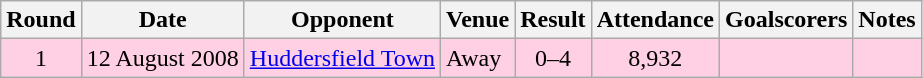<table class="wikitable">
<tr>
<th>Round</th>
<th>Date</th>
<th>Opponent</th>
<th>Venue</th>
<th>Result</th>
<th>Attendance</th>
<th>Goalscorers</th>
<th>Notes</th>
</tr>
<tr bgcolor="#ffd0e3">
<td align="center">1</td>
<td>12 August 2008</td>
<td><a href='#'>Huddersfield Town</a></td>
<td>Away</td>
<td align="center">0–4</td>
<td align="center">8,932</td>
<td></td>
<td></td>
</tr>
</table>
